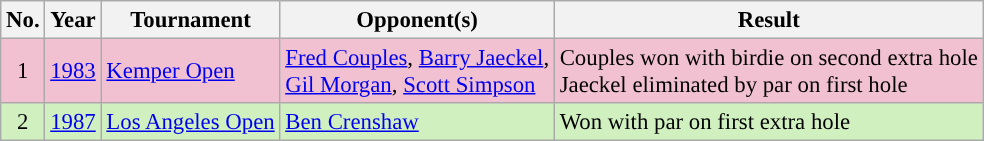<table class="wikitable" style="font-size:95%;">
<tr>
<th>No.</th>
<th>Year</th>
<th>Tournament</th>
<th>Opponent(s)</th>
<th>Result</th>
</tr>
<tr style="background:#F2C1D1;">
<td align=center>1</td>
<td><a href='#'>1983</a></td>
<td><a href='#'>Kemper Open</a></td>
<td> <a href='#'>Fred Couples</a>,  <a href='#'>Barry Jaeckel</a>,<br> <a href='#'>Gil Morgan</a>,  <a href='#'>Scott Simpson</a></td>
<td>Couples won with birdie on second extra hole<br>Jaeckel eliminated by par on first hole</td>
</tr>
<tr style="background:#D0F0C0">
<td align=center>2</td>
<td><a href='#'>1987</a></td>
<td><a href='#'>Los Angeles Open</a></td>
<td> <a href='#'>Ben Crenshaw</a></td>
<td>Won with par on first extra hole</td>
</tr>
</table>
